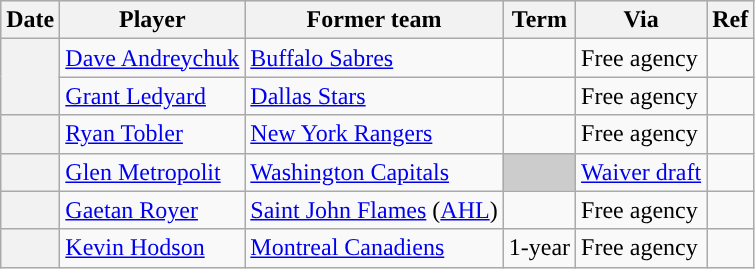<table class="wikitable plainrowheaders">
<tr style="background:#ddd; text-align:center;">
<th>Date</th>
<th>Player</th>
<th>Former team</th>
<th>Term</th>
<th>Via</th>
<th>Ref</th>
</tr>
<tr>
<th scope="row" rowspan=2></th>
<td><a href='#'>Dave Andreychuk</a></td>
<td><a href='#'>Buffalo Sabres</a></td>
<td></td>
<td>Free agency</td>
<td></td>
</tr>
<tr>
<td><a href='#'>Grant Ledyard</a></td>
<td><a href='#'>Dallas Stars</a></td>
<td></td>
<td>Free agency</td>
<td></td>
</tr>
<tr>
<th scope="row"></th>
<td><a href='#'>Ryan Tobler</a></td>
<td><a href='#'>New York Rangers</a></td>
<td></td>
<td>Free agency</td>
<td></td>
</tr>
<tr>
<th scope="row"></th>
<td><a href='#'>Glen Metropolit</a></td>
<td><a href='#'>Washington Capitals</a></td>
<td style="background:#ccc"></td>
<td><a href='#'>Waiver draft</a></td>
<td></td>
</tr>
<tr>
<th scope="row"></th>
<td><a href='#'>Gaetan Royer</a></td>
<td><a href='#'>Saint John Flames</a> (<a href='#'>AHL</a>)</td>
<td></td>
<td>Free agency</td>
<td></td>
</tr>
<tr>
<th scope="row"></th>
<td><a href='#'>Kevin Hodson</a></td>
<td><a href='#'>Montreal Canadiens</a></td>
<td>1-year</td>
<td>Free agency</td>
<td></td>
</tr>
</table>
